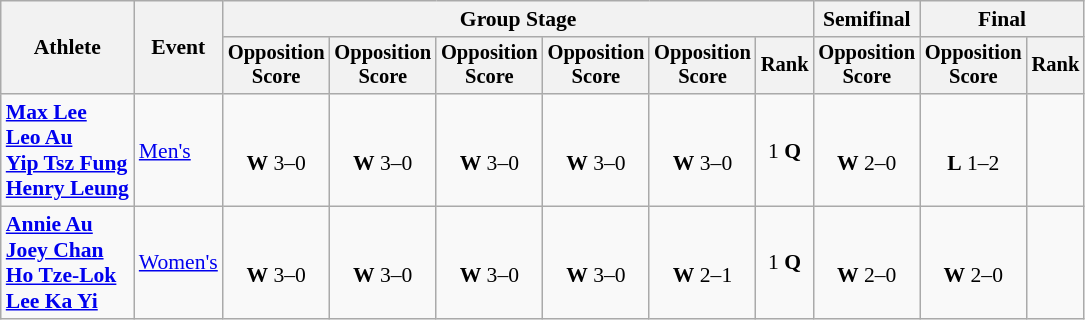<table class=wikitable style=font-size:90%;text-align:center>
<tr>
<th rowspan="2">Athlete</th>
<th rowspan="2">Event</th>
<th colspan="6">Group Stage</th>
<th>Semifinal</th>
<th colspan="2">Final</th>
</tr>
<tr style="font-size:95%">
<th>Opposition<br>Score</th>
<th>Opposition<br>Score</th>
<th>Opposition<br>Score</th>
<th>Opposition<br>Score</th>
<th>Opposition<br>Score</th>
<th>Rank</th>
<th>Opposition<br>Score</th>
<th>Opposition<br>Score</th>
<th>Rank</th>
</tr>
<tr>
<td align=left><strong><a href='#'>Max Lee</a><br><a href='#'>Leo Au</a><br><a href='#'>Yip Tsz Fung</a><br><a href='#'>Henry Leung</a></strong></td>
<td align=left><a href='#'>Men's</a></td>
<td><br><strong>W</strong> 3–0</td>
<td><br><strong>W</strong> 3–0</td>
<td><br><strong>W</strong> 3–0</td>
<td><br><strong>W</strong> 3–0</td>
<td><br><strong>W</strong> 3–0</td>
<td>1 <strong>Q</strong></td>
<td><br><strong>W</strong> 2–0</td>
<td><br><strong>L</strong> 1–2</td>
<td></td>
</tr>
<tr>
<td align=left><strong><a href='#'>Annie Au</a><br><a href='#'>Joey Chan</a><br><a href='#'>Ho Tze-Lok</a><br><a href='#'>Lee Ka Yi</a></strong></td>
<td align=left><a href='#'>Women's</a></td>
<td><br><strong>W</strong> 3–0</td>
<td><br><strong>W</strong> 3–0</td>
<td><br><strong>W</strong> 3–0</td>
<td><br><strong>W</strong> 3–0</td>
<td><br><strong>W</strong> 2–1</td>
<td>1 <strong>Q</strong></td>
<td><br><strong>W</strong> 2–0</td>
<td><br><strong>W</strong> 2–0</td>
<td></td>
</tr>
</table>
